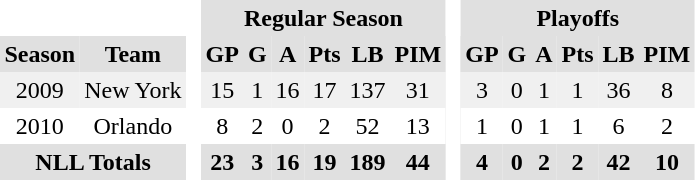<table BORDER="0" CELLPADDING="3" CELLSPACING="0">
<tr ALIGN="center" bgcolor="#e0e0e0">
<th colspan="2" bgcolor="#ffffff"> </th>
<th rowspan="99" bgcolor="#ffffff"> </th>
<th colspan="6">Regular Season</th>
<th rowspan="99" bgcolor="#ffffff"> </th>
<th colspan="6">Playoffs</th>
</tr>
<tr ALIGN="center" bgcolor="#e0e0e0">
<th>Season</th>
<th>Team</th>
<th>GP</th>
<th>G</th>
<th>A</th>
<th>Pts</th>
<th>LB</th>
<th>PIM</th>
<th>GP</th>
<th>G</th>
<th>A</th>
<th>Pts</th>
<th>LB</th>
<th>PIM</th>
</tr>
<tr ALIGN="center" bgcolor="#f0f0f0">
<td>2009</td>
<td>New York</td>
<td>15</td>
<td>1</td>
<td>16</td>
<td>17</td>
<td>137</td>
<td>31</td>
<td>3</td>
<td>0</td>
<td>1</td>
<td>1</td>
<td>36</td>
<td>8</td>
</tr>
<tr ALIGN="center">
<td>2010</td>
<td>Orlando</td>
<td>8</td>
<td>2</td>
<td>0</td>
<td>2</td>
<td>52</td>
<td>13</td>
<td>1</td>
<td>0</td>
<td>1</td>
<td>1</td>
<td>6</td>
<td>2</td>
</tr>
<tr ALIGN="center" bgcolor="#e0e0e0">
<th colspan="2">NLL Totals</th>
<th>23</th>
<th>3</th>
<th>16</th>
<th>19</th>
<th>189</th>
<th>44</th>
<th>4</th>
<th>0</th>
<th>2</th>
<th>2</th>
<th>42</th>
<th>10</th>
</tr>
</table>
